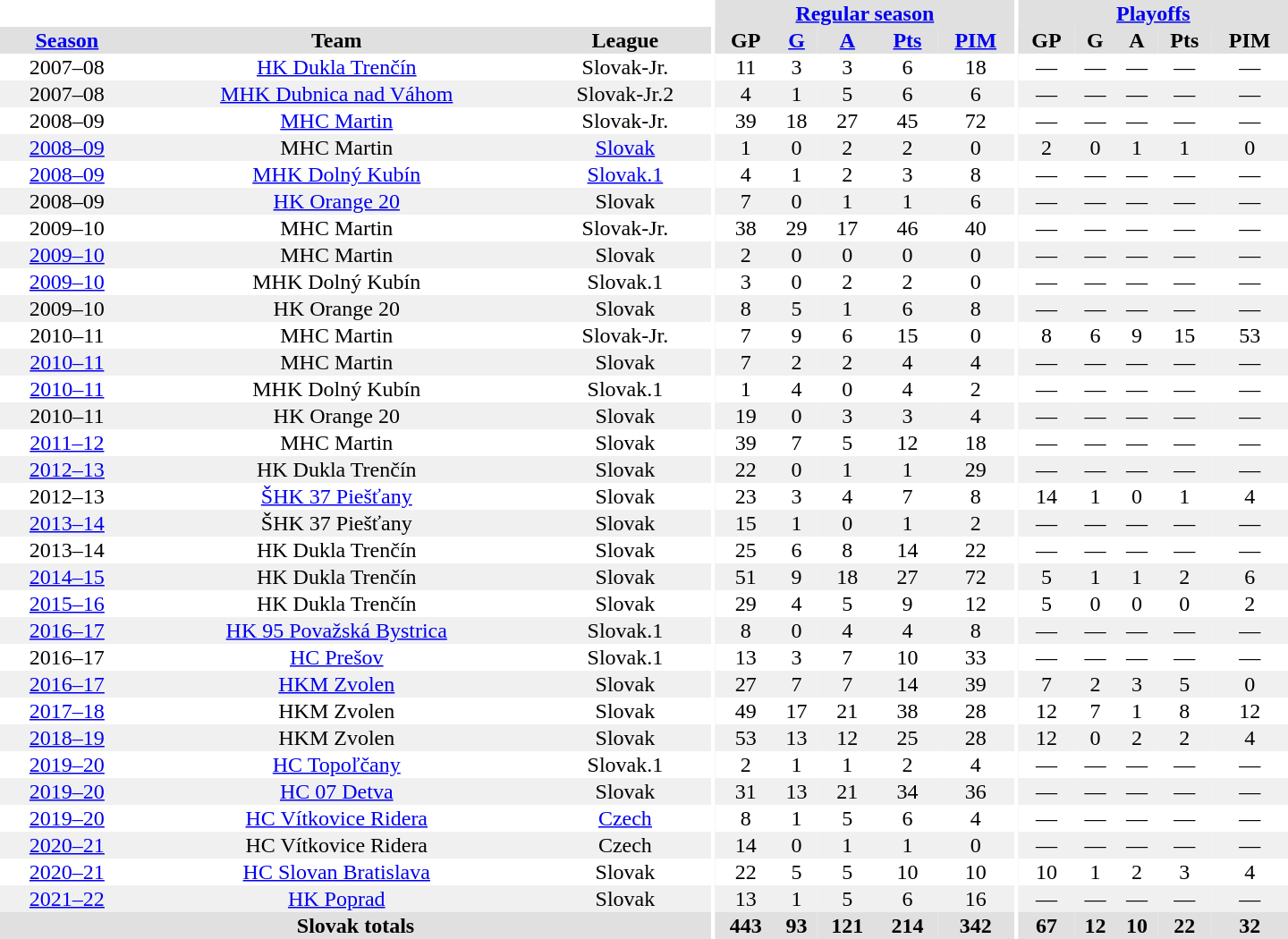<table border="0" cellpadding="1" cellspacing="0" style="text-align:center; width:60em">
<tr bgcolor="#e0e0e0">
<th colspan="3" bgcolor="#ffffff"></th>
<th rowspan="99" bgcolor="#ffffff"></th>
<th colspan="5"><a href='#'>Regular season</a></th>
<th rowspan="99" bgcolor="#ffffff"></th>
<th colspan="5"><a href='#'>Playoffs</a></th>
</tr>
<tr bgcolor="#e0e0e0">
<th><a href='#'>Season</a></th>
<th>Team</th>
<th>League</th>
<th>GP</th>
<th><a href='#'>G</a></th>
<th><a href='#'>A</a></th>
<th><a href='#'>Pts</a></th>
<th><a href='#'>PIM</a></th>
<th>GP</th>
<th>G</th>
<th>A</th>
<th>Pts</th>
<th>PIM</th>
</tr>
<tr>
<td>2007–08</td>
<td><a href='#'>HK Dukla Trenčín</a></td>
<td>Slovak-Jr.</td>
<td>11</td>
<td>3</td>
<td>3</td>
<td>6</td>
<td>18</td>
<td>—</td>
<td>—</td>
<td>—</td>
<td>—</td>
<td>—</td>
</tr>
<tr bgcolor="#f0f0f0">
<td>2007–08</td>
<td><a href='#'>MHK Dubnica nad Váhom</a></td>
<td>Slovak-Jr.2</td>
<td>4</td>
<td>1</td>
<td>5</td>
<td>6</td>
<td>6</td>
<td>—</td>
<td>—</td>
<td>—</td>
<td>—</td>
<td>—</td>
</tr>
<tr>
<td>2008–09</td>
<td><a href='#'>MHC Martin</a></td>
<td>Slovak-Jr.</td>
<td>39</td>
<td>18</td>
<td>27</td>
<td>45</td>
<td>72</td>
<td>—</td>
<td>—</td>
<td>—</td>
<td>—</td>
<td>—</td>
</tr>
<tr bgcolor="#f0f0f0">
<td><a href='#'>2008–09</a></td>
<td>MHC Martin</td>
<td><a href='#'>Slovak</a></td>
<td>1</td>
<td>0</td>
<td>2</td>
<td>2</td>
<td>0</td>
<td>2</td>
<td>0</td>
<td>1</td>
<td>1</td>
<td>0</td>
</tr>
<tr>
<td><a href='#'>2008–09</a></td>
<td><a href='#'>MHK Dolný Kubín</a></td>
<td><a href='#'>Slovak.1</a></td>
<td>4</td>
<td>1</td>
<td>2</td>
<td>3</td>
<td>8</td>
<td>—</td>
<td>—</td>
<td>—</td>
<td>—</td>
<td>—</td>
</tr>
<tr bgcolor="#f0f0f0">
<td>2008–09</td>
<td><a href='#'>HK Orange 20</a></td>
<td>Slovak</td>
<td>7</td>
<td>0</td>
<td>1</td>
<td>1</td>
<td>6</td>
<td>—</td>
<td>—</td>
<td>—</td>
<td>—</td>
<td>—</td>
</tr>
<tr>
<td>2009–10</td>
<td>MHC Martin</td>
<td>Slovak-Jr.</td>
<td>38</td>
<td>29</td>
<td>17</td>
<td>46</td>
<td>40</td>
<td>—</td>
<td>—</td>
<td>—</td>
<td>—</td>
<td>—</td>
</tr>
<tr bgcolor="#f0f0f0">
<td><a href='#'>2009–10</a></td>
<td>MHC Martin</td>
<td>Slovak</td>
<td>2</td>
<td>0</td>
<td>0</td>
<td>0</td>
<td>0</td>
<td>—</td>
<td>—</td>
<td>—</td>
<td>—</td>
<td>—</td>
</tr>
<tr>
<td><a href='#'>2009–10</a></td>
<td>MHK Dolný Kubín</td>
<td>Slovak.1</td>
<td>3</td>
<td>0</td>
<td>2</td>
<td>2</td>
<td>0</td>
<td>—</td>
<td>—</td>
<td>—</td>
<td>—</td>
<td>—</td>
</tr>
<tr bgcolor="#f0f0f0">
<td>2009–10</td>
<td>HK Orange 20</td>
<td>Slovak</td>
<td>8</td>
<td>5</td>
<td>1</td>
<td>6</td>
<td>8</td>
<td>—</td>
<td>—</td>
<td>—</td>
<td>—</td>
<td>—</td>
</tr>
<tr>
<td>2010–11</td>
<td>MHC Martin</td>
<td>Slovak-Jr.</td>
<td>7</td>
<td>9</td>
<td>6</td>
<td>15</td>
<td>0</td>
<td>8</td>
<td>6</td>
<td>9</td>
<td>15</td>
<td>53</td>
</tr>
<tr bgcolor="#f0f0f0">
<td><a href='#'>2010–11</a></td>
<td>MHC Martin</td>
<td>Slovak</td>
<td>7</td>
<td>2</td>
<td>2</td>
<td>4</td>
<td>4</td>
<td>—</td>
<td>—</td>
<td>—</td>
<td>—</td>
<td>—</td>
</tr>
<tr>
<td><a href='#'>2010–11</a></td>
<td>MHK Dolný Kubín</td>
<td>Slovak.1</td>
<td>1</td>
<td>4</td>
<td>0</td>
<td>4</td>
<td>2</td>
<td>—</td>
<td>—</td>
<td>—</td>
<td>—</td>
<td>—</td>
</tr>
<tr bgcolor="#f0f0f0">
<td>2010–11</td>
<td>HK Orange 20</td>
<td>Slovak</td>
<td>19</td>
<td>0</td>
<td>3</td>
<td>3</td>
<td>4</td>
<td>—</td>
<td>—</td>
<td>—</td>
<td>—</td>
<td>—</td>
</tr>
<tr>
<td><a href='#'>2011–12</a></td>
<td>MHC Martin</td>
<td>Slovak</td>
<td>39</td>
<td>7</td>
<td>5</td>
<td>12</td>
<td>18</td>
<td>—</td>
<td>—</td>
<td>—</td>
<td>—</td>
<td>—</td>
</tr>
<tr bgcolor="#f0f0f0">
<td><a href='#'>2012–13</a></td>
<td>HK Dukla Trenčín</td>
<td>Slovak</td>
<td>22</td>
<td>0</td>
<td>1</td>
<td>1</td>
<td>29</td>
<td>—</td>
<td>—</td>
<td>—</td>
<td>—</td>
<td>—</td>
</tr>
<tr>
<td>2012–13</td>
<td><a href='#'>ŠHK 37 Piešťany</a></td>
<td>Slovak</td>
<td>23</td>
<td>3</td>
<td>4</td>
<td>7</td>
<td>8</td>
<td>14</td>
<td>1</td>
<td>0</td>
<td>1</td>
<td>4</td>
</tr>
<tr bgcolor="#f0f0f0">
<td><a href='#'>2013–14</a></td>
<td>ŠHK 37 Piešťany</td>
<td>Slovak</td>
<td>15</td>
<td>1</td>
<td>0</td>
<td>1</td>
<td>2</td>
<td>—</td>
<td>—</td>
<td>—</td>
<td>—</td>
<td>—</td>
</tr>
<tr>
<td>2013–14</td>
<td>HK Dukla Trenčín</td>
<td>Slovak</td>
<td>25</td>
<td>6</td>
<td>8</td>
<td>14</td>
<td>22</td>
<td>—</td>
<td>—</td>
<td>—</td>
<td>—</td>
<td>—</td>
</tr>
<tr bgcolor="#f0f0f0">
<td><a href='#'>2014–15</a></td>
<td>HK Dukla Trenčín</td>
<td>Slovak</td>
<td>51</td>
<td>9</td>
<td>18</td>
<td>27</td>
<td>72</td>
<td>5</td>
<td>1</td>
<td>1</td>
<td>2</td>
<td>6</td>
</tr>
<tr>
<td><a href='#'>2015–16</a></td>
<td>HK Dukla Trenčín</td>
<td>Slovak</td>
<td>29</td>
<td>4</td>
<td>5</td>
<td>9</td>
<td>12</td>
<td>5</td>
<td>0</td>
<td>0</td>
<td>0</td>
<td>2</td>
</tr>
<tr bgcolor="#f0f0f0">
<td><a href='#'>2016–17</a></td>
<td><a href='#'>HK 95 Považská Bystrica</a></td>
<td>Slovak.1</td>
<td>8</td>
<td>0</td>
<td>4</td>
<td>4</td>
<td>8</td>
<td>—</td>
<td>—</td>
<td>—</td>
<td>—</td>
<td>—</td>
</tr>
<tr>
<td>2016–17</td>
<td><a href='#'>HC Prešov</a></td>
<td>Slovak.1</td>
<td>13</td>
<td>3</td>
<td>7</td>
<td>10</td>
<td>33</td>
<td>—</td>
<td>—</td>
<td>—</td>
<td>—</td>
<td>—</td>
</tr>
<tr bgcolor="#f0f0f0">
<td><a href='#'>2016–17</a></td>
<td><a href='#'>HKM Zvolen</a></td>
<td>Slovak</td>
<td>27</td>
<td>7</td>
<td>7</td>
<td>14</td>
<td>39</td>
<td>7</td>
<td>2</td>
<td>3</td>
<td>5</td>
<td>0</td>
</tr>
<tr>
<td><a href='#'>2017–18</a></td>
<td>HKM Zvolen</td>
<td>Slovak</td>
<td>49</td>
<td>17</td>
<td>21</td>
<td>38</td>
<td>28</td>
<td>12</td>
<td>7</td>
<td>1</td>
<td>8</td>
<td>12</td>
</tr>
<tr bgcolor="#f0f0f0">
<td><a href='#'>2018–19</a></td>
<td>HKM Zvolen</td>
<td>Slovak</td>
<td>53</td>
<td>13</td>
<td>12</td>
<td>25</td>
<td>28</td>
<td>12</td>
<td>0</td>
<td>2</td>
<td>2</td>
<td>4</td>
</tr>
<tr>
<td><a href='#'>2019–20</a></td>
<td><a href='#'>HC Topoľčany</a></td>
<td>Slovak.1</td>
<td>2</td>
<td>1</td>
<td>1</td>
<td>2</td>
<td>4</td>
<td>—</td>
<td>—</td>
<td>—</td>
<td>—</td>
<td>—</td>
</tr>
<tr bgcolor="#f0f0f0">
<td><a href='#'>2019–20</a></td>
<td><a href='#'>HC 07 Detva</a></td>
<td>Slovak</td>
<td>31</td>
<td>13</td>
<td>21</td>
<td>34</td>
<td>36</td>
<td>—</td>
<td>—</td>
<td>—</td>
<td>—</td>
<td>—</td>
</tr>
<tr>
<td><a href='#'>2019–20</a></td>
<td><a href='#'>HC Vítkovice Ridera</a></td>
<td><a href='#'>Czech</a></td>
<td>8</td>
<td>1</td>
<td>5</td>
<td>6</td>
<td>4</td>
<td>—</td>
<td>—</td>
<td>—</td>
<td>—</td>
<td>—</td>
</tr>
<tr bgcolor="#f0f0f0">
<td><a href='#'>2020–21</a></td>
<td>HC Vítkovice Ridera</td>
<td>Czech</td>
<td>14</td>
<td>0</td>
<td>1</td>
<td>1</td>
<td>0</td>
<td>—</td>
<td>—</td>
<td>—</td>
<td>—</td>
<td>—</td>
</tr>
<tr>
<td><a href='#'>2020–21</a></td>
<td><a href='#'>HC Slovan Bratislava</a></td>
<td>Slovak</td>
<td>22</td>
<td>5</td>
<td>5</td>
<td>10</td>
<td>10</td>
<td>10</td>
<td>1</td>
<td>2</td>
<td>3</td>
<td>4</td>
</tr>
<tr bgcolor="#f0f0f0">
<td><a href='#'>2021–22</a></td>
<td><a href='#'>HK Poprad</a></td>
<td>Slovak</td>
<td>13</td>
<td>1</td>
<td>5</td>
<td>6</td>
<td>16</td>
<td>—</td>
<td>—</td>
<td>—</td>
<td>—</td>
<td>—</td>
</tr>
<tr bgcolor="#e0e0e0">
<th colspan="3">Slovak totals</th>
<th>443</th>
<th>93</th>
<th>121</th>
<th>214</th>
<th>342</th>
<th>67</th>
<th>12</th>
<th>10</th>
<th>22</th>
<th>32</th>
</tr>
</table>
